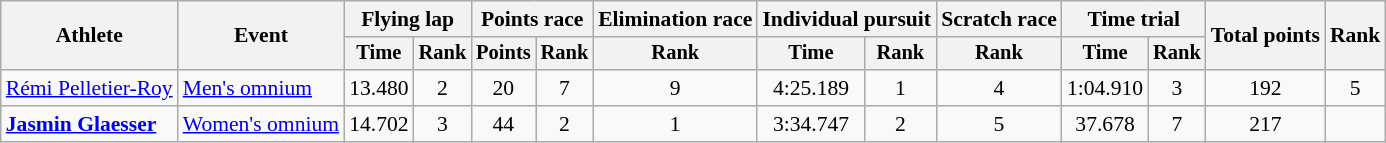<table class="wikitable" style="font-size:90%">
<tr>
<th rowspan=2>Athlete</th>
<th rowspan=2>Event</th>
<th colspan=2>Flying lap</th>
<th colspan=2>Points race</th>
<th>Elimination race</th>
<th colspan=2>Individual pursuit</th>
<th>Scratch race</th>
<th colspan=2>Time trial</th>
<th rowspan=2>Total points</th>
<th rowspan=2>Rank</th>
</tr>
<tr style="font-size:95%">
<th>Time</th>
<th>Rank</th>
<th>Points</th>
<th>Rank</th>
<th>Rank</th>
<th>Time</th>
<th>Rank</th>
<th>Rank</th>
<th>Time</th>
<th>Rank</th>
</tr>
<tr align=center>
<td align=left><a href='#'>Rémi Pelletier-Roy</a></td>
<td align=left><a href='#'>Men's omnium</a></td>
<td>13.480</td>
<td>2</td>
<td>20</td>
<td>7</td>
<td>9</td>
<td>4:25.189</td>
<td>1</td>
<td>4</td>
<td>1:04.910</td>
<td>3</td>
<td>192</td>
<td>5</td>
</tr>
<tr align=center>
<td align=left><strong><a href='#'>Jasmin Glaesser</a></strong></td>
<td align=left><a href='#'>Women's omnium</a></td>
<td>14.702</td>
<td>3</td>
<td>44</td>
<td>2</td>
<td>1</td>
<td>3:34.747</td>
<td>2</td>
<td>5</td>
<td>37.678</td>
<td>7</td>
<td>217</td>
<td></td>
</tr>
</table>
